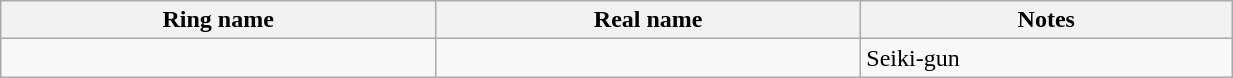<table class="wikitable sortable" align="left center" style="width:65%;">
<tr>
<th width:15%;">Ring name</th>
<th width:15%;">Real name</th>
<th width:25%;">Notes</th>
</tr>
<tr>
<td></td>
<td></td>
<td>Seiki-gun</td>
</tr>
</table>
